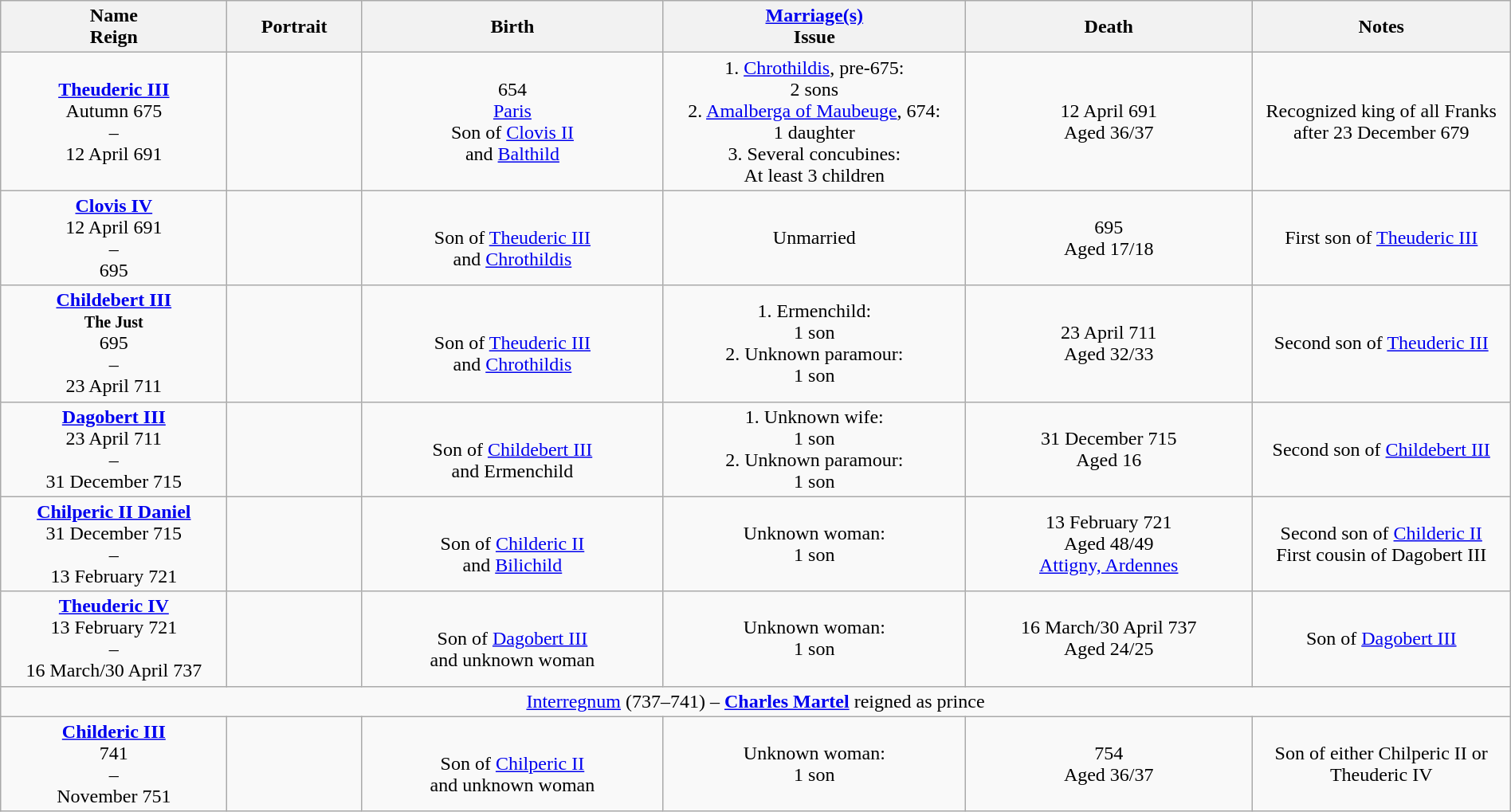<table style="text-align:center; width:100%" class="wikitable">
<tr>
<th style="width:15%;">Name<br>Reign</th>
<th style="width:105px;">Portrait</th>
<th style="width:20%;">Birth</th>
<th style="width:20%;"><a href='#'>Marriage(s)</a><br>Issue</th>
<th style="width:19%;">Death</th>
<th>Notes</th>
</tr>
<tr>
<td><strong><a href='#'>Theuderic III</a></strong><br>Autumn 675<br>–<br>12 April 691</td>
<td></td>
<td>654<br><a href='#'>Paris</a><br>Son of <a href='#'>Clovis II</a><br>and <a href='#'>Balthild</a></td>
<td>1. <a href='#'>Chrothildis</a>, pre-675:<br>2 sons<br>2. <a href='#'>Amalberga of Maubeuge</a>, 674:<br>1 daughter<br>3. Several concubines:<br>At least 3 children</td>
<td>12 April 691<br>Aged 36/37</td>
<td>Recognized king of all Franks after 23 December 679</td>
</tr>
<tr>
<td><strong><a href='#'>Clovis IV</a></strong><br>12 April 691<br>–<br>695</td>
<td></td>
<td><br>Son of <a href='#'>Theuderic III</a><br>and <a href='#'>Chrothildis</a></td>
<td>Unmarried</td>
<td>695<br>Aged 17/18</td>
<td>First son of <a href='#'>Theuderic III</a></td>
</tr>
<tr>
<td><strong><a href='#'>Childebert III</a></strong><br><small><strong>The Just</strong></small><br>695<br>–<br>23 April 711</td>
<td></td>
<td><br>Son of <a href='#'>Theuderic III</a><br>and <a href='#'>Chrothildis</a></td>
<td>1. Ermenchild:<br>1 son<br>2. Unknown paramour:<br>1 son</td>
<td>23 April 711<br>Aged 32/33</td>
<td>Second son of <a href='#'>Theuderic III</a></td>
</tr>
<tr>
<td><strong><a href='#'>Dagobert III</a></strong><br>23 April 711<br>–<br>31 December 715</td>
<td></td>
<td><br>Son of <a href='#'>Childebert III</a><br>and Ermenchild</td>
<td>1. Unknown wife:<br>1 son<br>2. Unknown paramour:<br>1 son</td>
<td>31 December 715<br>Aged 16</td>
<td>Second son of <a href='#'>Childebert III</a></td>
</tr>
<tr>
<td><strong><a href='#'>Chilperic II Daniel</a></strong><br>31 December 715<br>–<br>13 February 721</td>
<td></td>
<td><br>Son of <a href='#'>Childeric II</a><br>and <a href='#'>Bilichild</a></td>
<td>Unknown woman:<br>1 son</td>
<td>13 February 721<br>Aged 48/49<br><a href='#'>Attigny, Ardennes</a></td>
<td>Second son of <a href='#'>Childeric II</a><br>First cousin of Dagobert III</td>
</tr>
<tr>
<td><strong><a href='#'>Theuderic IV</a></strong><br>13 February 721<br>–<br>16 March/30 April 737</td>
<td></td>
<td><br>Son of <a href='#'>Dagobert III</a><br>and unknown woman</td>
<td>Unknown woman:<br>1 son</td>
<td>16 March/30 April 737<br>Aged 24/25</td>
<td>Son of <a href='#'>Dagobert III</a></td>
</tr>
<tr>
<td colspan=6><a href='#'>Interregnum</a> (737–741) – <strong><a href='#'>Charles Martel</a></strong> reigned as prince</td>
</tr>
<tr>
<td><strong><a href='#'>Childeric III</a></strong><br>741<br>–<br>November 751</td>
<td></td>
<td><br>Son of <a href='#'>Chilperic II</a><br>and unknown woman</td>
<td>Unknown woman:<br>1 son</td>
<td>754<br>Aged 36/37</td>
<td>Son of either Chilperic II or Theuderic IV</td>
</tr>
</table>
